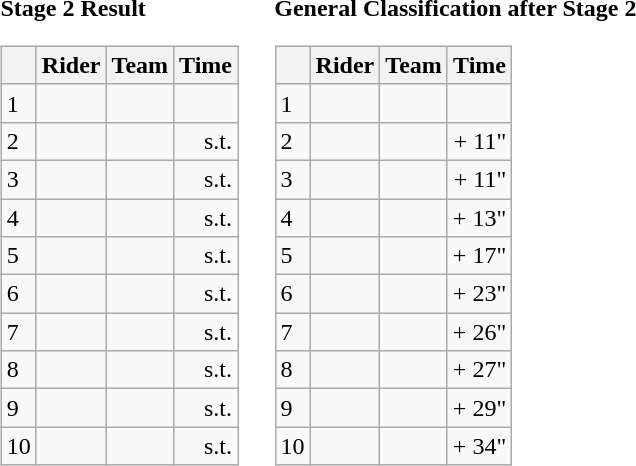<table>
<tr>
<td><strong>Stage 2 Result</strong><br><table class="wikitable">
<tr>
<th></th>
<th>Rider</th>
<th>Team</th>
<th>Time</th>
</tr>
<tr>
<td>1</td>
<td></td>
<td></td>
<td align="right"></td>
</tr>
<tr>
<td>2</td>
<td></td>
<td></td>
<td align="right">s.t.</td>
</tr>
<tr>
<td>3</td>
<td></td>
<td></td>
<td align="right">s.t.</td>
</tr>
<tr>
<td>4</td>
<td></td>
<td></td>
<td align="right">s.t.</td>
</tr>
<tr>
<td>5</td>
<td></td>
<td></td>
<td align="right">s.t.</td>
</tr>
<tr>
<td>6</td>
<td></td>
<td></td>
<td align="right">s.t.</td>
</tr>
<tr>
<td>7</td>
<td></td>
<td></td>
<td align="right">s.t.</td>
</tr>
<tr>
<td>8</td>
<td></td>
<td></td>
<td align="right">s.t.</td>
</tr>
<tr>
<td>9</td>
<td></td>
<td></td>
<td align="right">s.t.</td>
</tr>
<tr>
<td>10</td>
<td></td>
<td></td>
<td align="right">s.t.</td>
</tr>
</table>
</td>
<td></td>
<td><strong>General Classification after Stage 2</strong><br><table class="wikitable">
<tr>
<th></th>
<th>Rider</th>
<th>Team</th>
<th>Time</th>
</tr>
<tr>
<td>1</td>
<td> </td>
<td></td>
<td align="right"></td>
</tr>
<tr>
<td>2</td>
<td> </td>
<td></td>
<td align="right">+ 11"</td>
</tr>
<tr>
<td>3</td>
<td> </td>
<td></td>
<td align="right">+ 11"</td>
</tr>
<tr>
<td>4</td>
<td></td>
<td></td>
<td align="right">+ 13"</td>
</tr>
<tr>
<td>5</td>
<td></td>
<td></td>
<td align="right">+ 17"</td>
</tr>
<tr>
<td>6</td>
<td> </td>
<td></td>
<td align="right">+ 23"</td>
</tr>
<tr>
<td>7</td>
<td></td>
<td></td>
<td align="right">+ 26"</td>
</tr>
<tr>
<td>8</td>
<td></td>
<td></td>
<td align="right">+ 27"</td>
</tr>
<tr>
<td>9</td>
<td> </td>
<td></td>
<td align="right">+ 29"</td>
</tr>
<tr>
<td>10</td>
<td></td>
<td></td>
<td align="right">+ 34"</td>
</tr>
</table>
</td>
</tr>
</table>
